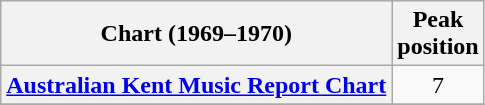<table class="wikitable sortable plainrowheaders" style="text-align:center;">
<tr>
<th scope="col">Chart (1969–1970)</th>
<th scope="col">Peak<br>position</th>
</tr>
<tr>
<th scope="row"><a href='#'>Australian Kent Music Report Chart</a></th>
<td>7</td>
</tr>
<tr>
</tr>
<tr>
</tr>
</table>
